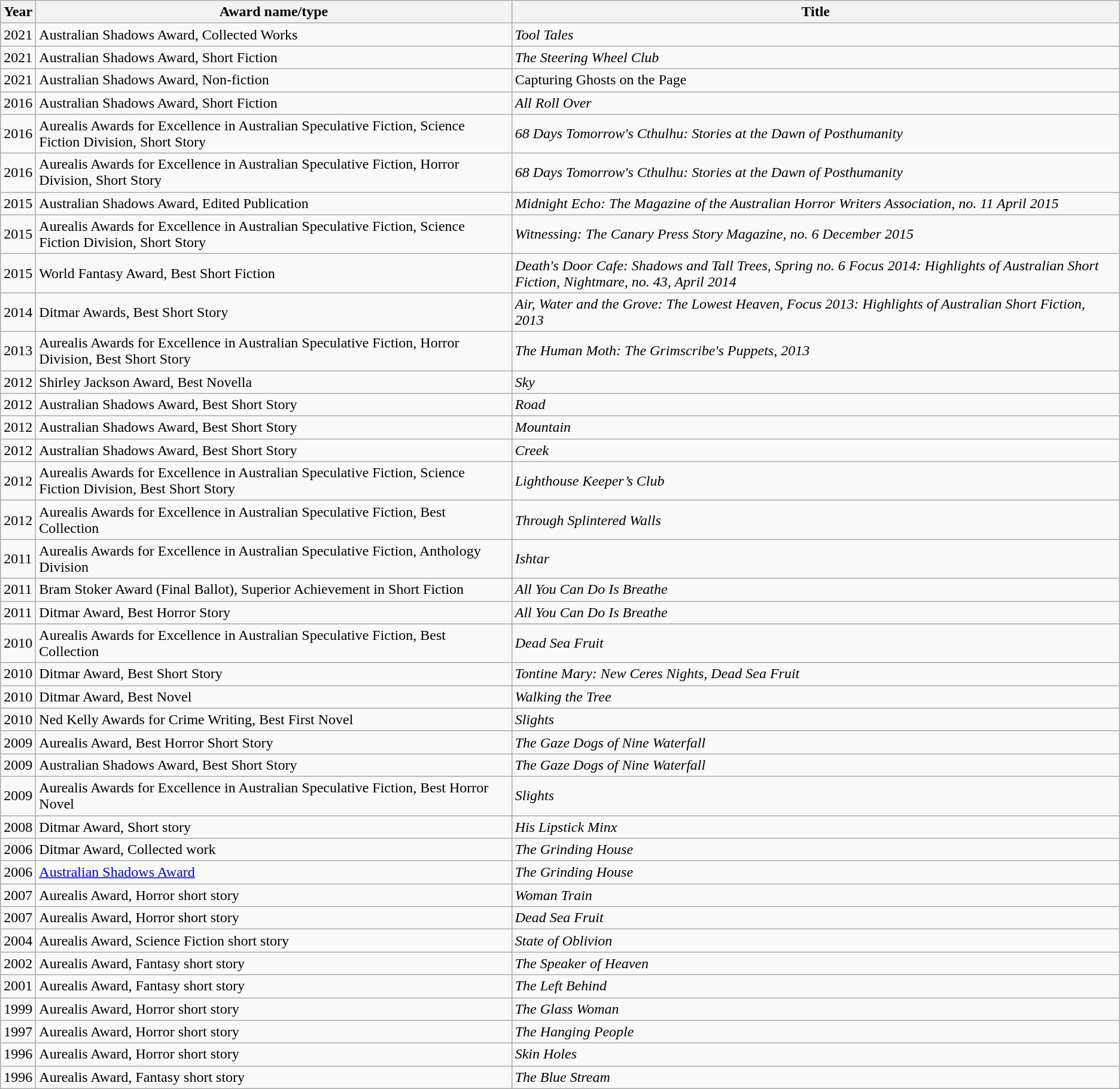<table class="wikitable">
<tr>
<th>Year</th>
<th>Award name/type</th>
<th>Title</th>
</tr>
<tr>
<td>2021</td>
<td>Australian Shadows Award, Collected Works</td>
<td><em>Tool Tales</em></td>
</tr>
<tr>
<td>2021</td>
<td>Australian Shadows Award, Short Fiction</td>
<td><em>The Steering Wheel Club</em></td>
</tr>
<tr>
<td>2021</td>
<td>Australian Shadows Award, Non-fiction</td>
<td>Capturing Ghosts on the Page</td>
</tr>
<tr>
<td>2016</td>
<td>Australian Shadows Award, Short Fiction</td>
<td><em>All Roll Over</em></td>
</tr>
<tr>
<td>2016</td>
<td>Aurealis Awards for Excellence in Australian Speculative Fiction, Science Fiction Division, Short Story</td>
<td><em>68 Days Tomorrow's Cthulhu: Stories at the Dawn of Posthumanity</em></td>
</tr>
<tr>
<td>2016</td>
<td>Aurealis Awards for Excellence in Australian Speculative Fiction, Horror Division, Short Story</td>
<td><em>68 Days Tomorrow's Cthulhu: Stories at the Dawn of Posthumanity</em></td>
</tr>
<tr>
<td>2015</td>
<td>Australian Shadows Award, Edited Publication</td>
<td><em>Midnight Echo: The Magazine of the Australian Horror Writers Association, no. 11 April 2015</em></td>
</tr>
<tr>
<td>2015</td>
<td>Aurealis Awards for Excellence in Australian Speculative Fiction, Science Fiction Division, Short Story</td>
<td><em>Witnessing: The Canary Press Story Magazine, no. 6 December 2015</em></td>
</tr>
<tr>
<td>2015</td>
<td>World Fantasy Award, Best Short Fiction</td>
<td><em>Death's Door Cafe: Shadows and Tall Trees, Spring no. 6 Focus 2014: Highlights of Australian Short Fiction, Nightmare, no. 43, April 2014</em></td>
</tr>
<tr>
<td>2014</td>
<td>Ditmar Awards, Best Short Story</td>
<td><em>Air, Water and the Grove: The Lowest Heaven, Focus 2013: Highlights of Australian Short Fiction, 2013</em></td>
</tr>
<tr>
<td>2013</td>
<td>Aurealis Awards for Excellence in Australian Speculative Fiction, Horror Division, Best Short Story</td>
<td><em>The Human Moth: The Grimscribe's Puppets, 2013</em></td>
</tr>
<tr>
<td>2012</td>
<td>Shirley Jackson Award, Best Novella</td>
<td><em>Sky</em></td>
</tr>
<tr>
<td>2012</td>
<td>Australian Shadows Award, Best Short Story</td>
<td><em>Road</em></td>
</tr>
<tr>
<td>2012</td>
<td>Australian Shadows Award, Best Short Story</td>
<td><em>Mountain</em></td>
</tr>
<tr>
<td>2012</td>
<td>Australian Shadows Award, Best Short Story</td>
<td><em>Creek</em></td>
</tr>
<tr>
<td>2012</td>
<td>Aurealis Awards for Excellence in Australian Speculative Fiction, Science Fiction Division, Best Short Story</td>
<td><em>Lighthouse Keeper’s Club</em></td>
</tr>
<tr>
<td>2012</td>
<td>Aurealis Awards for Excellence in Australian Speculative Fiction, Best Collection</td>
<td><em>Through Splintered Walls</em></td>
</tr>
<tr>
<td>2011</td>
<td>Aurealis Awards for Excellence in Australian Speculative Fiction, Anthology Division</td>
<td><em>Ishtar</em></td>
</tr>
<tr>
<td>2011</td>
<td>Bram Stoker Award (Final Ballot), Superior Achievement in Short Fiction</td>
<td><em>All You Can Do Is Breathe</em></td>
</tr>
<tr>
<td>2011</td>
<td>Ditmar Award, Best Horror Story</td>
<td><em>All You Can Do Is Breathe</em></td>
</tr>
<tr>
<td>2010</td>
<td>Aurealis Awards for Excellence in Australian Speculative Fiction, Best Collection</td>
<td><em>Dead Sea Fruit</em></td>
</tr>
<tr>
<td>2010</td>
<td>Ditmar Award, Best Short Story</td>
<td><em>Tontine Mary: New Ceres Nights, Dead Sea Fruit</em></td>
</tr>
<tr>
<td>2010</td>
<td>Ditmar Award, Best Novel</td>
<td><em>Walking the Tree</em></td>
</tr>
<tr>
<td>2010</td>
<td>Ned Kelly Awards for Crime Writing, Best First Novel</td>
<td><em>Slights</em></td>
</tr>
<tr>
<td>2009</td>
<td>Aurealis Award, Best Horror Short Story</td>
<td><em>The Gaze Dogs of Nine Waterfall</em></td>
</tr>
<tr>
<td>2009</td>
<td>Australian Shadows Award, Best Short Story</td>
<td><em>The Gaze Dogs of Nine Waterfall</em></td>
</tr>
<tr>
<td>2009</td>
<td>Aurealis Awards for Excellence in Australian Speculative Fiction, Best Horror Novel</td>
<td><em>Slights</em></td>
</tr>
<tr>
<td>2008</td>
<td>Ditmar Award, Short story</td>
<td><em>His Lipstick Minx</em></td>
</tr>
<tr>
<td>2006</td>
<td>Ditmar Award, Collected work</td>
<td><em>The Grinding House</em></td>
</tr>
<tr>
<td>2006</td>
<td><a href='#'>Australian Shadows Award</a></td>
<td><em>The Grinding House</em></td>
</tr>
<tr>
<td>2007</td>
<td>Aurealis Award, Horror short story</td>
<td><em>Woman Train</em></td>
</tr>
<tr>
<td>2007</td>
<td>Aurealis Award, Horror short story</td>
<td><em>Dead Sea Fruit</em></td>
</tr>
<tr>
<td>2004</td>
<td>Aurealis Award, Science Fiction short story</td>
<td><em>State of Oblivion</em></td>
</tr>
<tr>
<td>2002</td>
<td>Aurealis Award, Fantasy short story</td>
<td><em>The Speaker of Heaven</em></td>
</tr>
<tr>
<td>2001</td>
<td>Aurealis Award, Fantasy short story</td>
<td><em>The Left Behind</em></td>
</tr>
<tr>
<td>1999</td>
<td>Aurealis Award, Horror short story</td>
<td><em>The Glass Woman</em></td>
</tr>
<tr>
<td>1997</td>
<td>Aurealis Award, Horror short story</td>
<td><em>The Hanging People</em></td>
</tr>
<tr>
<td>1996</td>
<td>Aurealis Award, Horror short story</td>
<td><em>Skin Holes</em></td>
</tr>
<tr>
<td>1996</td>
<td>Aurealis Award, Fantasy short story</td>
<td><em>The Blue Stream</em></td>
</tr>
</table>
